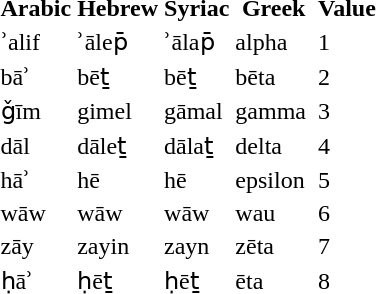<table class="main">
<tr>
<th colspan="2">Arabic</th>
<th colspan="2">Hebrew</th>
<th colspan="2">Syriac</th>
<th colspan="2">Greek</th>
<th>Value</th>
</tr>
<tr class="alpha">
<td>ʾalif</td>
<td></td>
<td>ʾālep̄</td>
<td></td>
<td>ʾālap̄</td>
<td></td>
<td>alpha</td>
<td></td>
<td>1</td>
</tr>
<tr class="beta">
<td>bāʾ</td>
<td></td>
<td>bēṯ</td>
<td></td>
<td>bēṯ</td>
<td></td>
<td>bēta</td>
<td></td>
<td>2</td>
</tr>
<tr class="gamma">
<td>ǧīm</td>
<td></td>
<td>gimel</td>
<td></td>
<td>gāmal</td>
<td></td>
<td>gamma</td>
<td></td>
<td>3</td>
</tr>
<tr class="delta">
<td>dāl</td>
<td></td>
<td>dāleṯ</td>
<td></td>
<td>dālaṯ</td>
<td></td>
<td>delta</td>
<td></td>
<td>4</td>
</tr>
<tr class="epsilon">
<td>hāʾ</td>
<td></td>
<td>hē</td>
<td></td>
<td>hē</td>
<td></td>
<td>epsilon</td>
<td></td>
<td>5</td>
</tr>
<tr class="wau">
<td>wāw</td>
<td></td>
<td>wāw</td>
<td></td>
<td>wāw</td>
<td></td>
<td>wau</td>
<td></td>
<td>6</td>
</tr>
<tr class="zeta">
<td>zāy</td>
<td></td>
<td>zayin</td>
<td></td>
<td>zayn</td>
<td></td>
<td>zēta</td>
<td></td>
<td>7</td>
</tr>
<tr class="eta">
<td>ḥāʾ</td>
<td></td>
<td>ḥēṯ</td>
<td></td>
<td>ḥēṯ</td>
<td></td>
<td>ēta</td>
<td></td>
<td>8</td>
</tr>
</table>
